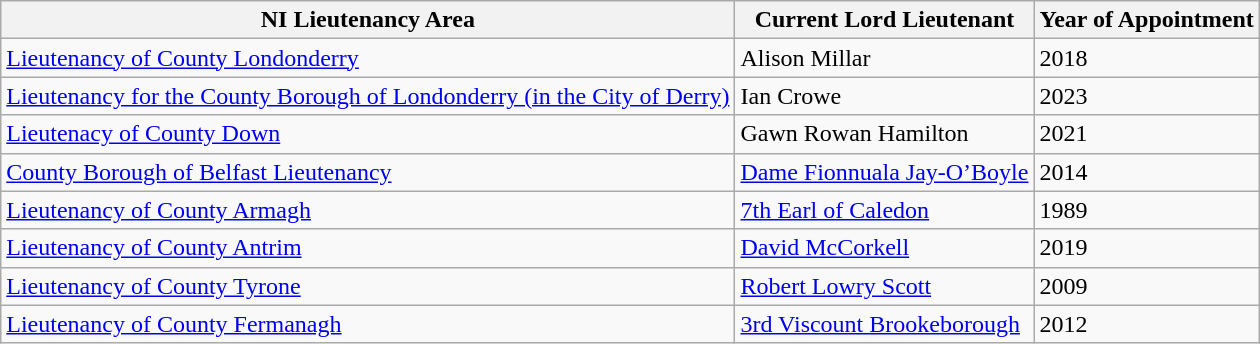<table class="wikitable sortable">
<tr>
<th>NI Lieutenancy Area</th>
<th>Current Lord Lieutenant</th>
<th>Year of Appointment</th>
</tr>
<tr>
<td><a href='#'>Lieutenancy of County Londonderry</a></td>
<td>Alison Millar</td>
<td>2018</td>
</tr>
<tr>
<td><a href='#'>Lieutenancy for the County Borough of Londonderry (in the City of Derry)</a></td>
<td>Ian Crowe</td>
<td>2023</td>
</tr>
<tr>
<td><a href='#'>Lieutenacy of County Down</a></td>
<td>Gawn Rowan Hamilton</td>
<td>2021</td>
</tr>
<tr>
<td><a href='#'>County Borough of Belfast Lieutenancy</a></td>
<td><a href='#'>Dame Fionnuala Jay-O’Boyle</a></td>
<td>2014</td>
</tr>
<tr>
<td><a href='#'>Lieutenancy of County Armagh</a></td>
<td><a href='#'>7th Earl of Caledon</a></td>
<td>1989</td>
</tr>
<tr>
<td><a href='#'>Lieutenancy of County Antrim</a></td>
<td><a href='#'>David McCorkell</a></td>
<td>2019</td>
</tr>
<tr>
<td><a href='#'>Lieutenancy of County Tyrone</a></td>
<td><a href='#'>Robert Lowry Scott</a></td>
<td>2009</td>
</tr>
<tr>
<td><a href='#'>Lieutenancy of County Fermanagh</a></td>
<td><a href='#'>3rd Viscount Brookeborough</a></td>
<td>2012</td>
</tr>
</table>
